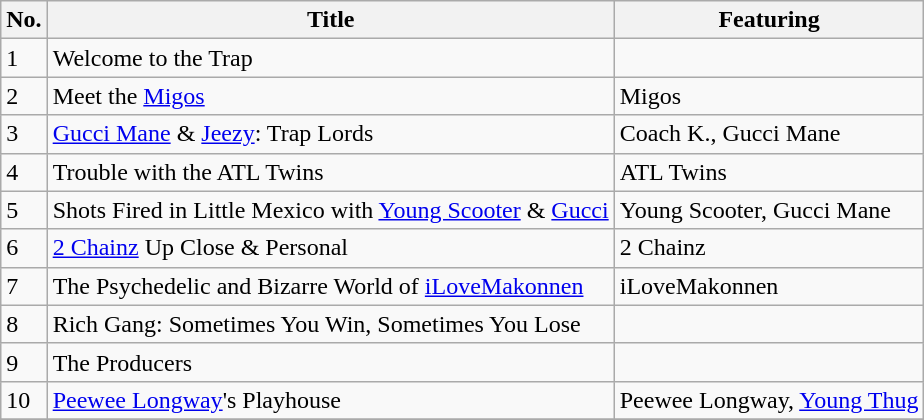<table class="wikitable">
<tr>
<th scope="col">No.</th>
<th scope="col">Title</th>
<th scope="col">Featuring</th>
</tr>
<tr>
<td>1</td>
<td>Welcome to the Trap</td>
<td></td>
</tr>
<tr>
<td>2</td>
<td>Meet the <a href='#'>Migos</a></td>
<td>Migos</td>
</tr>
<tr>
<td>3</td>
<td><a href='#'>Gucci Mane</a> & <a href='#'>Jeezy</a>: Trap Lords</td>
<td>Coach K., Gucci Mane</td>
</tr>
<tr>
<td>4</td>
<td>Trouble with the ATL Twins</td>
<td>ATL Twins</td>
</tr>
<tr>
<td>5</td>
<td>Shots Fired in Little Mexico with <a href='#'>Young Scooter</a> & <a href='#'>Gucci</a></td>
<td>Young Scooter, Gucci Mane</td>
</tr>
<tr>
<td>6</td>
<td><a href='#'>2 Chainz</a> Up Close & Personal</td>
<td>2 Chainz</td>
</tr>
<tr>
<td>7</td>
<td>The Psychedelic and Bizarre World of <a href='#'>iLoveMakonnen</a></td>
<td>iLoveMakonnen</td>
</tr>
<tr>
<td>8</td>
<td>Rich Gang: Sometimes You Win, Sometimes You Lose</td>
<td></td>
</tr>
<tr>
<td>9</td>
<td>The Producers</td>
<td></td>
</tr>
<tr>
<td>10</td>
<td><a href='#'>Peewee Longway</a>'s Playhouse</td>
<td>Peewee Longway, <a href='#'>Young Thug</a></td>
</tr>
<tr>
</tr>
</table>
